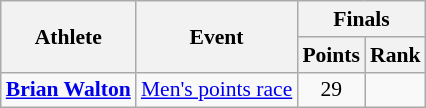<table class=wikitable style="font-size:90%">
<tr>
<th rowspan="2">Athlete</th>
<th rowspan="2">Event</th>
<th colspan="2">Finals</th>
</tr>
<tr>
<th>Points</th>
<th>Rank</th>
</tr>
<tr>
<td><strong><a href='#'>Brian Walton</a></strong></td>
<td><a href='#'>Men's points race</a></td>
<td align=center>29</td>
<td align=center></td>
</tr>
</table>
